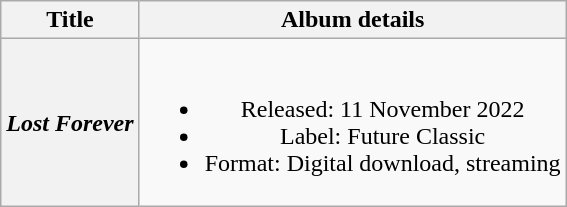<table class="wikitable plainrowheaders" style="text-align:center;">
<tr>
<th scope="col">Title</th>
<th scope="col">Album details</th>
</tr>
<tr>
<th scope="row"><em>Lost Forever</em></th>
<td><br><ul><li>Released: 11 November 2022</li><li>Label: Future Classic</li><li>Format: Digital download, streaming</li></ul></td>
</tr>
</table>
